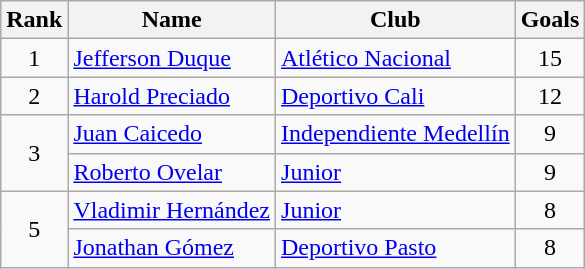<table class="wikitable" border="1">
<tr>
<th>Rank</th>
<th>Name</th>
<th>Club</th>
<th>Goals</th>
</tr>
<tr>
<td align=center>1</td>
<td> <a href='#'>Jefferson Duque</a></td>
<td><a href='#'>Atlético Nacional</a></td>
<td align=center>15</td>
</tr>
<tr>
<td align=center>2</td>
<td> <a href='#'>Harold Preciado</a></td>
<td><a href='#'>Deportivo Cali</a></td>
<td align=center>12</td>
</tr>
<tr>
<td rowspan=2 align=center>3</td>
<td> <a href='#'>Juan Caicedo</a></td>
<td><a href='#'>Independiente Medellín</a></td>
<td align=center>9</td>
</tr>
<tr>
<td> <a href='#'>Roberto Ovelar</a></td>
<td><a href='#'>Junior</a></td>
<td align=center>9</td>
</tr>
<tr>
<td rowspan=2 align=center>5</td>
<td> <a href='#'>Vladimir Hernández</a></td>
<td><a href='#'>Junior</a></td>
<td align=center>8</td>
</tr>
<tr>
<td> <a href='#'>Jonathan Gómez</a></td>
<td><a href='#'>Deportivo Pasto</a></td>
<td align=center>8</td>
</tr>
</table>
